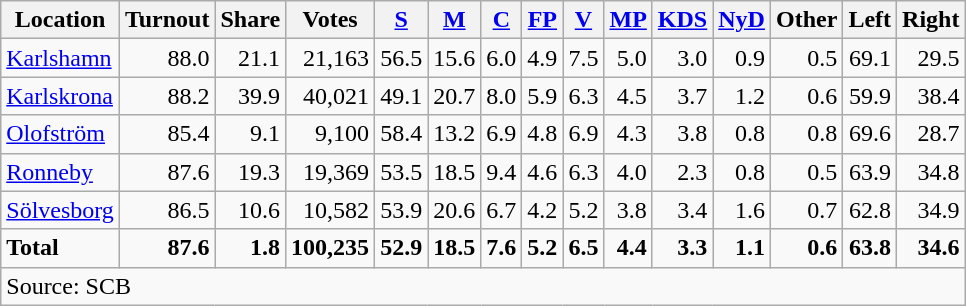<table class="wikitable sortable" style=text-align:right>
<tr>
<th>Location</th>
<th>Turnout</th>
<th>Share</th>
<th>Votes</th>
<th><a href='#'>S</a></th>
<th><a href='#'>M</a></th>
<th><a href='#'>C</a></th>
<th><a href='#'>FP</a></th>
<th><a href='#'>V</a></th>
<th><a href='#'>MP</a></th>
<th><a href='#'>KDS</a></th>
<th><a href='#'>NyD</a></th>
<th>Other</th>
<th>Left</th>
<th>Right</th>
</tr>
<tr>
<td align=left><a href='#'>Karlshamn</a></td>
<td>88.0</td>
<td>21.1</td>
<td>21,163</td>
<td>56.5</td>
<td>15.6</td>
<td>6.0</td>
<td>4.9</td>
<td>7.5</td>
<td>5.0</td>
<td>3.0</td>
<td>0.9</td>
<td>0.5</td>
<td>69.1</td>
<td>29.5</td>
</tr>
<tr>
<td align=left><a href='#'>Karlskrona</a></td>
<td>88.2</td>
<td>39.9</td>
<td>40,021</td>
<td>49.1</td>
<td>20.7</td>
<td>8.0</td>
<td>5.9</td>
<td>6.3</td>
<td>4.5</td>
<td>3.7</td>
<td>1.2</td>
<td>0.6</td>
<td>59.9</td>
<td>38.4</td>
</tr>
<tr>
<td align=left><a href='#'>Olofström</a></td>
<td>85.4</td>
<td>9.1</td>
<td>9,100</td>
<td>58.4</td>
<td>13.2</td>
<td>6.9</td>
<td>4.8</td>
<td>6.9</td>
<td>4.3</td>
<td>3.8</td>
<td>0.8</td>
<td>0.8</td>
<td>69.6</td>
<td>28.7</td>
</tr>
<tr>
<td align=left><a href='#'>Ronneby</a></td>
<td>87.6</td>
<td>19.3</td>
<td>19,369</td>
<td>53.5</td>
<td>18.5</td>
<td>9.4</td>
<td>4.6</td>
<td>6.3</td>
<td>4.0</td>
<td>2.3</td>
<td>0.8</td>
<td>0.5</td>
<td>63.9</td>
<td>34.8</td>
</tr>
<tr>
<td align=left><a href='#'>Sölvesborg</a></td>
<td>86.5</td>
<td>10.6</td>
<td>10,582</td>
<td>53.9</td>
<td>20.6</td>
<td>6.7</td>
<td>4.2</td>
<td>5.2</td>
<td>3.8</td>
<td>3.4</td>
<td>1.6</td>
<td>0.7</td>
<td>62.8</td>
<td>34.9</td>
</tr>
<tr>
<td align=left><strong>Total</strong></td>
<td><strong>87.6</strong></td>
<td><strong>1.8</strong></td>
<td><strong>100,235</strong></td>
<td><strong>52.9</strong></td>
<td><strong>18.5</strong></td>
<td><strong>7.6</strong></td>
<td><strong>5.2</strong></td>
<td><strong>6.5</strong></td>
<td><strong>4.4</strong></td>
<td><strong>3.3</strong></td>
<td><strong>1.1</strong></td>
<td><strong>0.6</strong></td>
<td><strong>63.8</strong></td>
<td><strong>34.6</strong></td>
</tr>
<tr>
<td align=left colspan=15>Source: SCB </td>
</tr>
</table>
